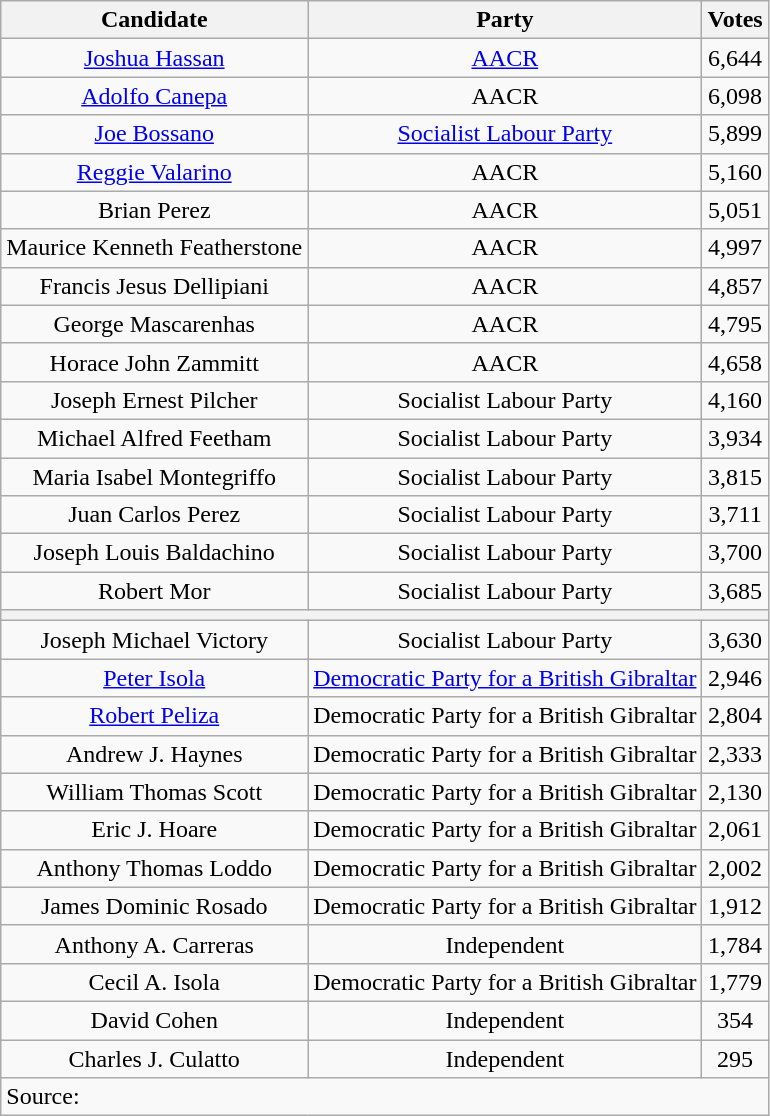<table class="wikitable" style=text-align:center>
<tr>
<th>Candidate</th>
<th>Party</th>
<th>Votes</th>
</tr>
<tr>
<td><a href='#'>Joshua Hassan</a></td>
<td><a href='#'>AACR</a></td>
<td>6,644</td>
</tr>
<tr>
<td><a href='#'>Adolfo Canepa</a></td>
<td>AACR</td>
<td>6,098</td>
</tr>
<tr>
<td><a href='#'>Joe Bossano</a></td>
<td><a href='#'>Socialist Labour Party</a></td>
<td>5,899</td>
</tr>
<tr>
<td><a href='#'>Reggie Valarino</a></td>
<td>AACR</td>
<td>5,160</td>
</tr>
<tr>
<td>Brian Perez</td>
<td>AACR</td>
<td>5,051</td>
</tr>
<tr>
<td>Maurice Kenneth Featherstone</td>
<td>AACR</td>
<td>4,997</td>
</tr>
<tr>
<td>Francis Jesus Dellipiani</td>
<td>AACR</td>
<td>4,857</td>
</tr>
<tr>
<td>George Mascarenhas</td>
<td>AACR</td>
<td>4,795</td>
</tr>
<tr>
<td>Horace John Zammitt</td>
<td>AACR</td>
<td>4,658</td>
</tr>
<tr>
<td>Joseph Ernest Pilcher</td>
<td>Socialist Labour Party</td>
<td>4,160</td>
</tr>
<tr>
<td>Michael Alfred Feetham</td>
<td>Socialist Labour Party</td>
<td>3,934</td>
</tr>
<tr>
<td>Maria Isabel Montegriffo</td>
<td>Socialist Labour Party</td>
<td>3,815</td>
</tr>
<tr>
<td>Juan Carlos Perez</td>
<td>Socialist Labour Party</td>
<td>3,711</td>
</tr>
<tr>
<td>Joseph Louis Baldachino</td>
<td>Socialist Labour Party</td>
<td>3,700</td>
</tr>
<tr>
<td>Robert Mor</td>
<td>Socialist Labour Party</td>
<td>3,685</td>
</tr>
<tr>
<th colspan=3></th>
</tr>
<tr>
<td>Joseph Michael Victory</td>
<td>Socialist Labour Party</td>
<td>3,630</td>
</tr>
<tr>
<td><a href='#'>Peter Isola</a></td>
<td><a href='#'>Democratic Party for a British Gibraltar</a></td>
<td>2,946</td>
</tr>
<tr>
<td><a href='#'>Robert Peliza</a></td>
<td>Democratic Party for a British Gibraltar</td>
<td>2,804</td>
</tr>
<tr>
<td>Andrew J. Haynes</td>
<td>Democratic Party for a British Gibraltar</td>
<td>2,333</td>
</tr>
<tr>
<td>William Thomas Scott</td>
<td>Democratic Party for a British Gibraltar</td>
<td>2,130</td>
</tr>
<tr>
<td>Eric J. Hoare</td>
<td>Democratic Party for a British Gibraltar</td>
<td>2,061</td>
</tr>
<tr>
<td>Anthony Thomas Loddo</td>
<td>Democratic Party for a British Gibraltar</td>
<td>2,002</td>
</tr>
<tr>
<td>James Dominic Rosado</td>
<td>Democratic Party for a British Gibraltar</td>
<td>1,912</td>
</tr>
<tr>
<td>Anthony A. Carreras</td>
<td>Independent</td>
<td>1,784</td>
</tr>
<tr>
<td>Cecil A. Isola</td>
<td>Democratic Party for a British Gibraltar</td>
<td>1,779</td>
</tr>
<tr>
<td>David Cohen</td>
<td>Independent</td>
<td>354</td>
</tr>
<tr>
<td>Charles J. Culatto</td>
<td>Independent</td>
<td>295</td>
</tr>
<tr>
<td colspan=3 align=left>Source: </td>
</tr>
</table>
